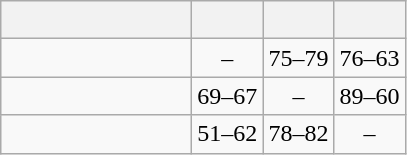<table class="wikitable" style="text-align:center;">
<tr>
<th width=120> </th>
<th></th>
<th></th>
<th></th>
</tr>
<tr>
<td style="text-align:left;"></td>
<td>–</td>
<td>75–79</td>
<td>76–63</td>
</tr>
<tr>
<td style="text-align:left;"></td>
<td>69–67</td>
<td>–</td>
<td>89–60</td>
</tr>
<tr>
<td style="text-align:left;"></td>
<td>51–62</td>
<td>78–82</td>
<td>–</td>
</tr>
</table>
